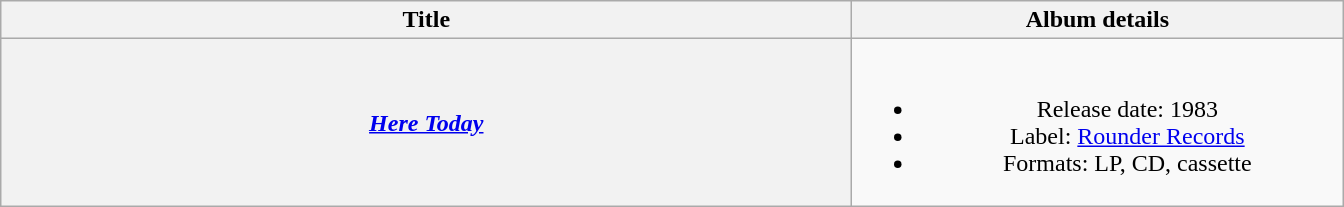<table class="wikitable plainrowheaders" style="text-align:center;">
<tr>
<th style="width:35em;">Title</th>
<th style="width:20em;">Album details</th>
</tr>
<tr>
<th scope="row"><em><a href='#'>Here Today</a></em><br></th>
<td><br><ul><li>Release date: 1983</li><li>Label: <a href='#'>Rounder Records</a></li><li>Formats: LP, CD, cassette</li></ul></td>
</tr>
</table>
